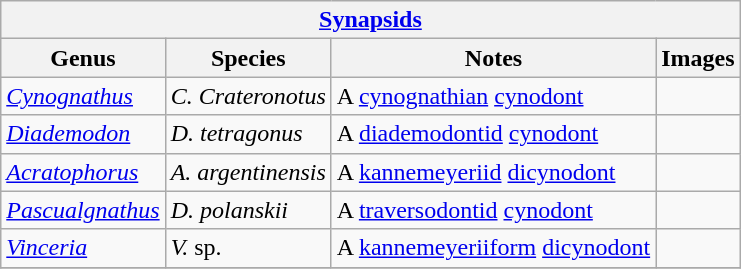<table class="wikitable" align="center">
<tr>
<th colspan="7" align="center"><strong><a href='#'>Synapsids</a></strong></th>
</tr>
<tr>
<th>Genus</th>
<th>Species</th>
<th>Notes</th>
<th>Images</th>
</tr>
<tr>
<td><em><a href='#'>Cynognathus</a></em></td>
<td><em>C. Crateronotus</em></td>
<td>A <a href='#'>cynognathian</a> <a href='#'>cynodont</a></td>
<td></td>
</tr>
<tr>
<td><em><a href='#'>Diademodon</a></em></td>
<td><em>D. tetragonus</em></td>
<td>A <a href='#'>diademodontid</a> <a href='#'>cynodont</a></td>
<td></td>
</tr>
<tr>
<td><em><a href='#'>Acratophorus</a></em></td>
<td><em>A. argentinensis</em></td>
<td>A <a href='#'>kannemeyeriid</a> <a href='#'>dicynodont</a></td>
<td></td>
</tr>
<tr>
<td><em><a href='#'>Pascualgnathus</a></em></td>
<td><em>D. polanskii</em></td>
<td>A <a href='#'>traversodontid</a> <a href='#'>cynodont</a></td>
<td></td>
</tr>
<tr>
<td><em><a href='#'>Vinceria</a></em></td>
<td><em>V.</em> sp.</td>
<td>A <a href='#'>kannemeyeriiform</a> <a href='#'>dicynodont</a></td>
<td></td>
</tr>
<tr>
</tr>
</table>
